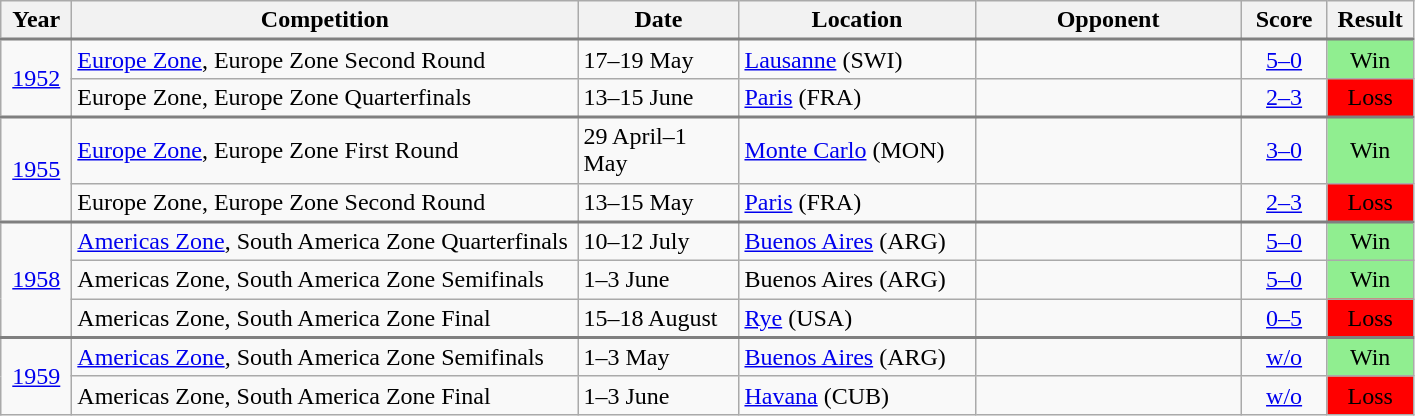<table class="wikitable collapsible collapsed">
<tr>
<th width="40">Year</th>
<th width="330">Competition</th>
<th width="100">Date</th>
<th width="150">Location</th>
<th width="170">Opponent</th>
<th width="50">Score</th>
<th width="50">Result</th>
</tr>
<tr style="border-top:2px solid gray;">
<td align="center" rowspan="2"><a href='#'>1952</a></td>
<td><a href='#'>Europe Zone</a>, Europe Zone Second Round</td>
<td>17–19 May</td>
<td><a href='#'>Lausanne</a> (SWI)</td>
<td></td>
<td align="center"><a href='#'>5–0</a></td>
<td align="center" bgcolor=lightgreen>Win</td>
</tr>
<tr>
<td>Europe Zone, Europe Zone Quarterfinals</td>
<td>13–15 June</td>
<td><a href='#'>Paris</a> (FRA)</td>
<td></td>
<td align="center"><a href='#'>2–3</a></td>
<td align="center" bgcolor=red>Loss</td>
</tr>
<tr style="border-top:2px solid gray;">
<td align="center" rowspan="2"><a href='#'>1955</a></td>
<td><a href='#'>Europe Zone</a>, Europe Zone First Round</td>
<td>29 April–1 May</td>
<td><a href='#'>Monte Carlo</a> (MON)</td>
<td></td>
<td align="center"><a href='#'>3–0</a></td>
<td align="center" bgcolor=lightgreen>Win</td>
</tr>
<tr>
<td>Europe Zone, Europe Zone Second Round</td>
<td>13–15 May</td>
<td><a href='#'>Paris</a> (FRA)</td>
<td></td>
<td align="center"><a href='#'>2–3</a></td>
<td align="center" bgcolor=red>Loss</td>
</tr>
<tr style="border-top:2px solid gray;">
<td align="center" rowspan="3"><a href='#'>1958</a></td>
<td><a href='#'>Americas Zone</a>, South America Zone Quarterfinals</td>
<td>10–12 July</td>
<td><a href='#'>Buenos Aires</a> (ARG)</td>
<td></td>
<td align="center"><a href='#'>5–0</a></td>
<td align="center" bgcolor=lightgreen>Win</td>
</tr>
<tr>
<td>Americas Zone, South America Zone Semifinals</td>
<td>1–3 June</td>
<td>Buenos Aires (ARG)</td>
<td></td>
<td align="center"><a href='#'>5–0</a></td>
<td align="center" bgcolor=lightgreen>Win</td>
</tr>
<tr>
<td>Americas Zone, South America Zone Final</td>
<td>15–18 August</td>
<td><a href='#'>Rye</a> (USA)</td>
<td></td>
<td align="center"><a href='#'>0–5</a></td>
<td align="center" bgcolor=red>Loss</td>
</tr>
<tr style="border-top:2px solid gray;">
<td align="center" rowspan="2"><a href='#'>1959</a></td>
<td><a href='#'>Americas Zone</a>, South America Zone Semifinals</td>
<td>1–3 May</td>
<td><a href='#'>Buenos Aires</a> (ARG)</td>
<td></td>
<td align="center"><a href='#'>w/o</a></td>
<td align="center" bgcolor=lightgreen>Win</td>
</tr>
<tr>
<td>Americas Zone, South America Zone Final</td>
<td>1–3 June</td>
<td><a href='#'>Havana</a> (CUB)</td>
<td></td>
<td align="center"><a href='#'>w/o</a></td>
<td align="center" bgcolor=red>Loss</td>
</tr>
</table>
